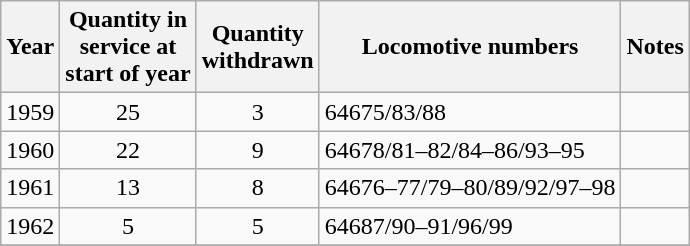<table class=wikitable style=text-align:center>
<tr>
<th>Year</th>
<th>Quantity in<br>service at<br>start of year</th>
<th>Quantity<br>withdrawn</th>
<th>Locomotive numbers</th>
<th>Notes</th>
</tr>
<tr>
<td>1959</td>
<td>25</td>
<td>3</td>
<td align=left>64675/83/88</td>
<td align=left></td>
</tr>
<tr>
<td>1960</td>
<td>22</td>
<td>9</td>
<td align=left>64678/81–82/84–86/93–95</td>
<td align=left></td>
</tr>
<tr>
<td>1961</td>
<td>13</td>
<td>8</td>
<td align=left>64676–77/79–80/89/92/97–98</td>
<td align=left></td>
</tr>
<tr>
<td>1962</td>
<td>5</td>
<td>5</td>
<td align=left>64687/90–91/96/99</td>
<td align=left></td>
</tr>
<tr>
</tr>
</table>
